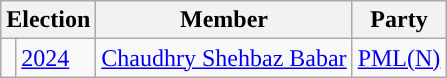<table class="wikitable">
<tr>
<th colspan="2">Election</th>
<th>Member</th>
<th>Party</th>
</tr>
<tr>
<td style="background-color: "></td>
<td><a href='#'>2024</a></td>
<td><a href='#'>Chaudhry Shehbaz Babar</a></td>
<td><a href='#'>PML(N)</a></td>
</tr>
</table>
